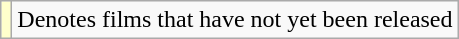<table class="wikitable">
<tr>
<td style="background:#FFFFCC;"></td>
<td>Denotes films that have not yet been released</td>
</tr>
</table>
